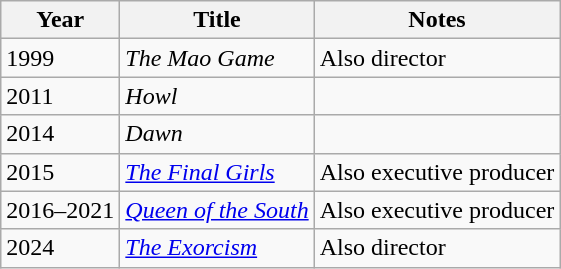<table class="wikitable sortable">
<tr>
<th>Year</th>
<th>Title</th>
<th>Notes</th>
</tr>
<tr>
<td>1999</td>
<td><em>The Mao Game</em></td>
<td>Also director</td>
</tr>
<tr>
<td>2011</td>
<td><em>Howl</em></td>
<td></td>
</tr>
<tr>
<td>2014</td>
<td><em>Dawn</em></td>
<td></td>
</tr>
<tr>
<td>2015</td>
<td><em><a href='#'>The Final Girls</a></em></td>
<td>Also executive producer</td>
</tr>
<tr>
<td>2016–2021</td>
<td><em><a href='#'>Queen of the South</a></em></td>
<td>Also executive producer</td>
</tr>
<tr>
<td>2024</td>
<td><em><a href='#'>The Exorcism</a></em></td>
<td>Also director</td>
</tr>
</table>
